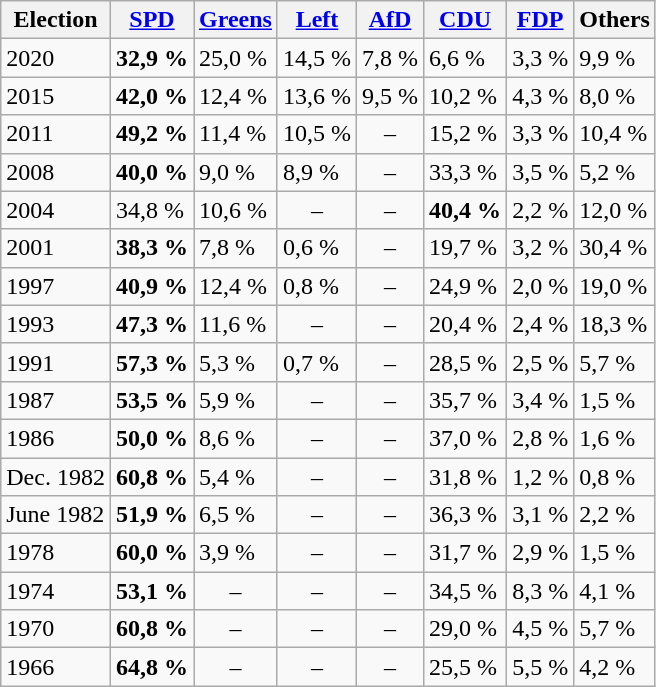<table class="wikitable">
<tr>
<th>Election</th>
<th><a href='#'>SPD</a></th>
<th><a href='#'>Greens</a></th>
<th><a href='#'>Left</a></th>
<th><a href='#'>AfD</a></th>
<th><a href='#'>CDU</a></th>
<th><a href='#'>FDP</a></th>
<th>Others</th>
</tr>
<tr>
<td>2020</td>
<td><strong>32,9 %</strong></td>
<td>25,0 %</td>
<td>14,5 %</td>
<td>7,8 %</td>
<td>6,6 %</td>
<td>3,3 %</td>
<td>9,9 %</td>
</tr>
<tr>
<td>2015</td>
<td><strong>42,0 %</strong></td>
<td>12,4 %</td>
<td>13,6 %</td>
<td>9,5 %</td>
<td>10,2 %</td>
<td>4,3 %</td>
<td>8,0 %</td>
</tr>
<tr>
<td>2011</td>
<td><strong>49,2 %</strong></td>
<td>11,4 %</td>
<td>10,5 %</td>
<td style="text-align:center;">–</td>
<td>15,2 %</td>
<td>3,3 %</td>
<td>10,4 %</td>
</tr>
<tr>
<td>2008</td>
<td><strong>40,0 %</strong></td>
<td>9,0 %</td>
<td>8,9 %</td>
<td style="text-align:center;">–</td>
<td>33,3 %</td>
<td>3,5 %</td>
<td>5,2 %</td>
</tr>
<tr>
<td>2004</td>
<td>34,8 %</td>
<td>10,6 %</td>
<td style="text-align:center;">–</td>
<td style="text-align:center;">–</td>
<td><strong>40,4 %</strong></td>
<td>2,2 %</td>
<td>12,0 %</td>
</tr>
<tr>
<td>2001</td>
<td><strong>38,3 %</strong></td>
<td>7,8 %</td>
<td>0,6 %</td>
<td style="text-align:center;">–</td>
<td>19,7 %</td>
<td>3,2 %</td>
<td>30,4 %</td>
</tr>
<tr>
<td>1997</td>
<td><strong>40,9 %</strong></td>
<td>12,4 %</td>
<td>0,8 %</td>
<td style="text-align:center;">–</td>
<td>24,9 %</td>
<td>2,0 %</td>
<td>19,0 %</td>
</tr>
<tr>
<td>1993</td>
<td><strong>47,3 %</strong></td>
<td>11,6 %</td>
<td style="text-align:center;">–</td>
<td style="text-align:center;">–</td>
<td>20,4 %</td>
<td>2,4 %</td>
<td>18,3 %</td>
</tr>
<tr>
<td>1991</td>
<td><strong>57,3 %</strong></td>
<td>5,3 %</td>
<td>0,7 %</td>
<td style="text-align:center;">–</td>
<td>28,5 %</td>
<td>2,5 %</td>
<td>5,7 %</td>
</tr>
<tr>
<td>1987</td>
<td><strong>53,5 %</strong></td>
<td>5,9 %</td>
<td style="text-align:center;">–</td>
<td style="text-align:center;">–</td>
<td>35,7 %</td>
<td>3,4 %</td>
<td>1,5 %</td>
</tr>
<tr>
<td>1986</td>
<td><strong>50,0 %</strong></td>
<td>8,6 %</td>
<td style="text-align:center;">–</td>
<td style="text-align:center;">–</td>
<td>37,0 %</td>
<td>2,8 %</td>
<td>1,6 %</td>
</tr>
<tr>
<td>Dec. 1982</td>
<td><strong>60,8 %</strong></td>
<td>5,4 %</td>
<td style="text-align:center;">–</td>
<td style="text-align:center;">–</td>
<td>31,8 %</td>
<td>1,2 %</td>
<td>0,8 %</td>
</tr>
<tr>
<td>June 1982</td>
<td><strong>51,9 %</strong></td>
<td>6,5 %</td>
<td style="text-align:center;">–</td>
<td style="text-align:center;">–</td>
<td>36,3 %</td>
<td>3,1 %</td>
<td>2,2 %</td>
</tr>
<tr>
<td>1978</td>
<td><strong>60,0 %</strong></td>
<td>3,9 %</td>
<td style="text-align:center;">–</td>
<td style="text-align:center;">–</td>
<td>31,7 %</td>
<td>2,9 %</td>
<td>1,5 %</td>
</tr>
<tr>
<td>1974</td>
<td><strong>53,1 %</strong></td>
<td style="text-align:center;">–</td>
<td style="text-align:center;">–</td>
<td style="text-align:center;">–</td>
<td>34,5 %</td>
<td>8,3 %</td>
<td>4,1 %</td>
</tr>
<tr>
<td>1970</td>
<td><strong>60,8 %</strong></td>
<td style="text-align:center;">–</td>
<td style="text-align:center;">–</td>
<td style="text-align:center;">–</td>
<td>29,0 %</td>
<td>4,5 %</td>
<td>5,7 %</td>
</tr>
<tr>
<td>1966</td>
<td><strong>64,8 %</strong></td>
<td style="text-align:center;">–</td>
<td style="text-align:center;">–</td>
<td style="text-align:center;">–</td>
<td>25,5 %</td>
<td>5,5 %</td>
<td>4,2 %</td>
</tr>
</table>
